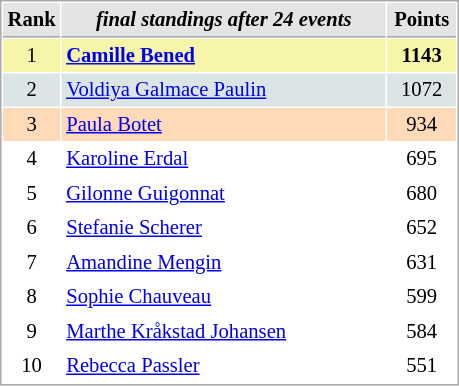<table cellspacing="1" cellpadding="3" style="border:1px solid #AAAAAA;font-size:86%">
<tr style="background-color: #E4E4E4;">
<th style="border-bottom:1px solid #AAAAAA; width: 10px;">Rank</th>
<th style="border-bottom:1px solid #AAAAAA; width: 210px;"><em>final standings after 24 events</em></th>
<th style="border-bottom:1px solid #AAAAAA; width: 40px;">Points</th>
</tr>
<tr style="background:#f7f6a8;">
<td align=center>1</td>
<td> <strong><a href='#'>Camille Bened</a></strong> </td>
<td align=center><strong>1143</strong></td>
</tr>
<tr style="background:#dce5e5;">
<td align=center>2</td>
<td> <a href='#'>Voldiya Galmace Paulin</a></td>
<td align=center>1072</td>
</tr>
<tr style="background:#ffdab9;">
<td align=center>3</td>
<td> <a href='#'>Paula Botet</a></td>
<td align=center>934</td>
</tr>
<tr>
<td align=center>4</td>
<td> <a href='#'>Karoline Erdal</a></td>
<td align=center>695</td>
</tr>
<tr>
<td align=center>5</td>
<td> <a href='#'>Gilonne Guigonnat</a></td>
<td align=center>680</td>
</tr>
<tr>
<td align=center>6</td>
<td> <a href='#'>Stefanie Scherer</a></td>
<td align=center>652</td>
</tr>
<tr>
<td align=center>7</td>
<td> <a href='#'>Amandine Mengin</a></td>
<td align=center>631</td>
</tr>
<tr>
<td align=center>8</td>
<td> <a href='#'>Sophie Chauveau</a></td>
<td align=center>599</td>
</tr>
<tr>
<td align=center>9</td>
<td> <a href='#'>Marthe Kråkstad Johansen</a></td>
<td align=center>584</td>
</tr>
<tr>
<td align=center>10</td>
<td> <a href='#'>Rebecca Passler</a></td>
<td align=center>551</td>
</tr>
</table>
